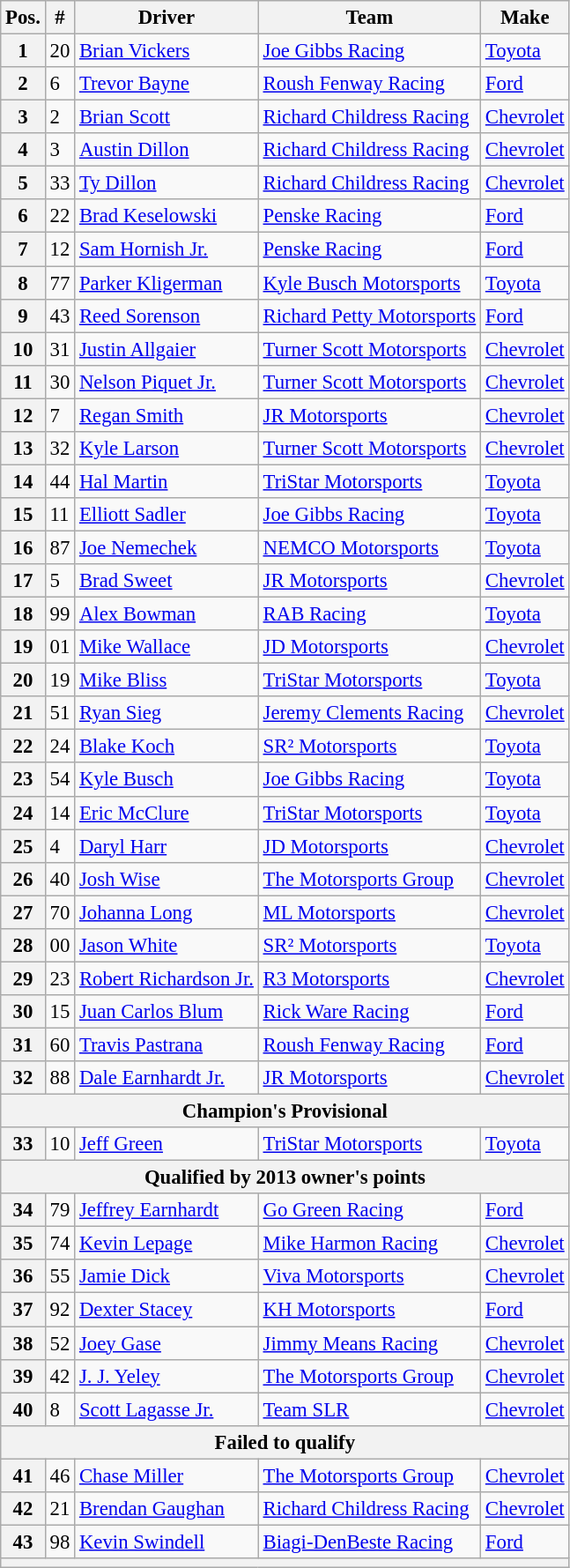<table class="wikitable" style="font-size:95%">
<tr>
<th>Pos.</th>
<th>#</th>
<th>Driver</th>
<th>Team</th>
<th>Make</th>
</tr>
<tr>
<th>1</th>
<td>20</td>
<td><a href='#'>Brian Vickers</a></td>
<td><a href='#'>Joe Gibbs Racing</a></td>
<td><a href='#'>Toyota</a></td>
</tr>
<tr>
<th>2</th>
<td>6</td>
<td><a href='#'>Trevor Bayne</a></td>
<td><a href='#'>Roush Fenway Racing</a></td>
<td><a href='#'>Ford</a></td>
</tr>
<tr>
<th>3</th>
<td>2</td>
<td><a href='#'>Brian Scott</a></td>
<td><a href='#'>Richard Childress Racing</a></td>
<td><a href='#'>Chevrolet</a></td>
</tr>
<tr>
<th>4</th>
<td>3</td>
<td><a href='#'>Austin Dillon</a></td>
<td><a href='#'>Richard Childress Racing</a></td>
<td><a href='#'>Chevrolet</a></td>
</tr>
<tr>
<th>5</th>
<td>33</td>
<td><a href='#'>Ty Dillon</a></td>
<td><a href='#'>Richard Childress Racing</a></td>
<td><a href='#'>Chevrolet</a></td>
</tr>
<tr>
<th>6</th>
<td>22</td>
<td><a href='#'>Brad Keselowski</a></td>
<td><a href='#'>Penske Racing</a></td>
<td><a href='#'>Ford</a></td>
</tr>
<tr>
<th>7</th>
<td>12</td>
<td><a href='#'>Sam Hornish Jr.</a></td>
<td><a href='#'>Penske Racing</a></td>
<td><a href='#'>Ford</a></td>
</tr>
<tr>
<th>8</th>
<td>77</td>
<td><a href='#'>Parker Kligerman</a></td>
<td><a href='#'>Kyle Busch Motorsports</a></td>
<td><a href='#'>Toyota</a></td>
</tr>
<tr>
<th>9</th>
<td>43</td>
<td><a href='#'>Reed Sorenson</a></td>
<td><a href='#'>Richard Petty Motorsports</a></td>
<td><a href='#'>Ford</a></td>
</tr>
<tr>
<th>10</th>
<td>31</td>
<td><a href='#'>Justin Allgaier</a></td>
<td><a href='#'>Turner Scott Motorsports</a></td>
<td><a href='#'>Chevrolet</a></td>
</tr>
<tr>
<th>11</th>
<td>30</td>
<td><a href='#'>Nelson Piquet Jr.</a></td>
<td><a href='#'>Turner Scott Motorsports</a></td>
<td><a href='#'>Chevrolet</a></td>
</tr>
<tr>
<th>12</th>
<td>7</td>
<td><a href='#'>Regan Smith</a></td>
<td><a href='#'>JR Motorsports</a></td>
<td><a href='#'>Chevrolet</a></td>
</tr>
<tr>
<th>13</th>
<td>32</td>
<td><a href='#'>Kyle Larson</a></td>
<td><a href='#'>Turner Scott Motorsports</a></td>
<td><a href='#'>Chevrolet</a></td>
</tr>
<tr>
<th>14</th>
<td>44</td>
<td><a href='#'>Hal Martin</a></td>
<td><a href='#'>TriStar Motorsports</a></td>
<td><a href='#'>Toyota</a></td>
</tr>
<tr>
<th>15</th>
<td>11</td>
<td><a href='#'>Elliott Sadler</a></td>
<td><a href='#'>Joe Gibbs Racing</a></td>
<td><a href='#'>Toyota</a></td>
</tr>
<tr>
<th>16</th>
<td>87</td>
<td><a href='#'>Joe Nemechek</a></td>
<td><a href='#'>NEMCO Motorsports</a></td>
<td><a href='#'>Toyota</a></td>
</tr>
<tr>
<th>17</th>
<td>5</td>
<td><a href='#'>Brad Sweet</a></td>
<td><a href='#'>JR Motorsports</a></td>
<td><a href='#'>Chevrolet</a></td>
</tr>
<tr>
<th>18</th>
<td>99</td>
<td><a href='#'>Alex Bowman</a></td>
<td><a href='#'>RAB Racing</a></td>
<td><a href='#'>Toyota</a></td>
</tr>
<tr>
<th>19</th>
<td>01</td>
<td><a href='#'>Mike Wallace</a></td>
<td><a href='#'>JD Motorsports</a></td>
<td><a href='#'>Chevrolet</a></td>
</tr>
<tr>
<th>20</th>
<td>19</td>
<td><a href='#'>Mike Bliss</a></td>
<td><a href='#'>TriStar Motorsports</a></td>
<td><a href='#'>Toyota</a></td>
</tr>
<tr>
<th>21</th>
<td>51</td>
<td><a href='#'>Ryan Sieg</a></td>
<td><a href='#'>Jeremy Clements Racing</a></td>
<td><a href='#'>Chevrolet</a></td>
</tr>
<tr>
<th>22</th>
<td>24</td>
<td><a href='#'>Blake Koch</a></td>
<td><a href='#'>SR² Motorsports</a></td>
<td><a href='#'>Toyota</a></td>
</tr>
<tr>
<th>23</th>
<td>54</td>
<td><a href='#'>Kyle Busch</a></td>
<td><a href='#'>Joe Gibbs Racing</a></td>
<td><a href='#'>Toyota</a></td>
</tr>
<tr>
<th>24</th>
<td>14</td>
<td><a href='#'>Eric McClure</a></td>
<td><a href='#'>TriStar Motorsports</a></td>
<td><a href='#'>Toyota</a></td>
</tr>
<tr>
<th>25</th>
<td>4</td>
<td><a href='#'>Daryl Harr</a></td>
<td><a href='#'>JD Motorsports</a></td>
<td><a href='#'>Chevrolet</a></td>
</tr>
<tr>
<th>26</th>
<td>40</td>
<td><a href='#'>Josh Wise</a></td>
<td><a href='#'>The Motorsports Group</a></td>
<td><a href='#'>Chevrolet</a></td>
</tr>
<tr>
<th>27</th>
<td>70</td>
<td><a href='#'>Johanna Long</a></td>
<td><a href='#'>ML Motorsports</a></td>
<td><a href='#'>Chevrolet</a></td>
</tr>
<tr>
<th>28</th>
<td>00</td>
<td><a href='#'>Jason White</a></td>
<td><a href='#'>SR² Motorsports</a></td>
<td><a href='#'>Toyota</a></td>
</tr>
<tr>
<th>29</th>
<td>23</td>
<td><a href='#'>Robert Richardson Jr.</a></td>
<td><a href='#'>R3 Motorsports</a></td>
<td><a href='#'>Chevrolet</a></td>
</tr>
<tr>
<th>30</th>
<td>15</td>
<td><a href='#'>Juan Carlos Blum</a></td>
<td><a href='#'>Rick Ware Racing</a></td>
<td><a href='#'>Ford</a></td>
</tr>
<tr>
<th>31</th>
<td>60</td>
<td><a href='#'>Travis Pastrana</a></td>
<td><a href='#'>Roush Fenway Racing</a></td>
<td><a href='#'>Ford</a></td>
</tr>
<tr>
<th>32</th>
<td>88</td>
<td><a href='#'>Dale Earnhardt Jr.</a></td>
<td><a href='#'>JR Motorsports</a></td>
<td><a href='#'>Chevrolet</a></td>
</tr>
<tr>
<th colspan="5">Champion's Provisional</th>
</tr>
<tr>
<th>33</th>
<td>10</td>
<td><a href='#'>Jeff Green</a></td>
<td><a href='#'>TriStar Motorsports</a></td>
<td><a href='#'>Toyota</a></td>
</tr>
<tr>
<th colspan="5">Qualified by 2013 owner's points</th>
</tr>
<tr>
<th>34</th>
<td>79</td>
<td><a href='#'>Jeffrey Earnhardt</a></td>
<td><a href='#'>Go Green Racing</a></td>
<td><a href='#'>Ford</a></td>
</tr>
<tr>
<th>35</th>
<td>74</td>
<td><a href='#'>Kevin Lepage</a></td>
<td><a href='#'>Mike Harmon Racing</a></td>
<td><a href='#'>Chevrolet</a></td>
</tr>
<tr>
<th>36</th>
<td>55</td>
<td><a href='#'>Jamie Dick</a></td>
<td><a href='#'>Viva Motorsports</a></td>
<td><a href='#'>Chevrolet</a></td>
</tr>
<tr>
<th>37</th>
<td>92</td>
<td><a href='#'>Dexter Stacey</a></td>
<td><a href='#'>KH Motorsports</a></td>
<td><a href='#'>Ford</a></td>
</tr>
<tr>
<th>38</th>
<td>52</td>
<td><a href='#'>Joey Gase</a></td>
<td><a href='#'>Jimmy Means Racing</a></td>
<td><a href='#'>Chevrolet</a></td>
</tr>
<tr>
<th>39</th>
<td>42</td>
<td><a href='#'>J. J. Yeley</a></td>
<td><a href='#'>The Motorsports Group</a></td>
<td><a href='#'>Chevrolet</a></td>
</tr>
<tr>
<th>40</th>
<td>8</td>
<td><a href='#'>Scott Lagasse Jr.</a></td>
<td><a href='#'>Team SLR</a></td>
<td><a href='#'>Chevrolet</a></td>
</tr>
<tr>
<th colspan="5">Failed to qualify</th>
</tr>
<tr>
<th>41</th>
<td>46</td>
<td><a href='#'>Chase Miller</a></td>
<td><a href='#'>The Motorsports Group</a></td>
<td><a href='#'>Chevrolet</a></td>
</tr>
<tr>
<th>42</th>
<td>21</td>
<td><a href='#'>Brendan Gaughan</a></td>
<td><a href='#'>Richard Childress Racing</a></td>
<td><a href='#'>Chevrolet</a></td>
</tr>
<tr>
<th>43</th>
<td>98</td>
<td><a href='#'>Kevin Swindell</a></td>
<td><a href='#'>Biagi-DenBeste Racing</a></td>
<td><a href='#'>Ford</a></td>
</tr>
<tr>
<th colspan="5"></th>
</tr>
</table>
